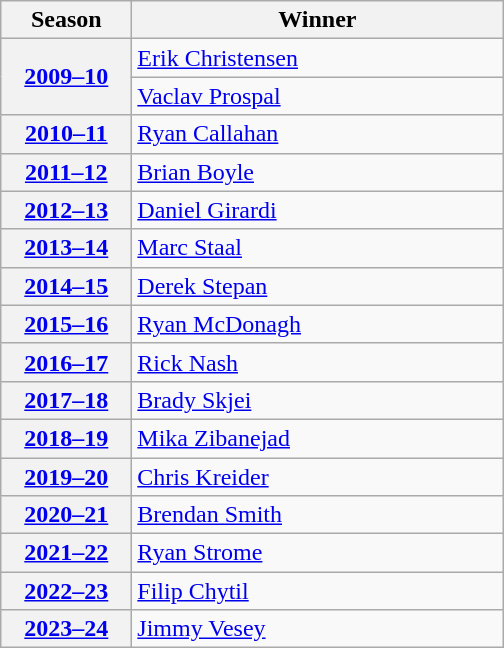<table class="wikitable">
<tr>
<th scope="col" style="width:5em">Season</th>
<th scope="col" style="width:15em">Winner</th>
</tr>
<tr>
<th scope="row" rowspan="2"><a href='#'>2009–10</a></th>
<td><a href='#'>Erik Christensen</a></td>
</tr>
<tr>
<td><a href='#'>Vaclav Prospal</a></td>
</tr>
<tr>
<th scope="row"><a href='#'>2010–11</a></th>
<td><a href='#'>Ryan Callahan</a></td>
</tr>
<tr>
<th scope="row"><a href='#'>2011–12</a></th>
<td><a href='#'>Brian Boyle</a></td>
</tr>
<tr>
<th scope="row"><a href='#'>2012–13</a></th>
<td><a href='#'>Daniel Girardi</a></td>
</tr>
<tr>
<th scope="row"><a href='#'>2013–14</a></th>
<td><a href='#'>Marc Staal</a></td>
</tr>
<tr>
<th scope="row"><a href='#'>2014–15</a></th>
<td><a href='#'>Derek Stepan</a></td>
</tr>
<tr>
<th scope="row"><a href='#'>2015–16</a></th>
<td><a href='#'>Ryan McDonagh</a></td>
</tr>
<tr>
<th scope="row"><a href='#'>2016–17</a></th>
<td><a href='#'>Rick Nash</a></td>
</tr>
<tr>
<th scope="row"><a href='#'>2017–18</a></th>
<td><a href='#'>Brady Skjei</a></td>
</tr>
<tr>
<th scope="row"><a href='#'>2018–19</a></th>
<td><a href='#'>Mika Zibanejad</a></td>
</tr>
<tr>
<th scope="row"><a href='#'>2019–20</a></th>
<td><a href='#'>Chris Kreider</a></td>
</tr>
<tr>
<th scope="row"><a href='#'>2020–21</a></th>
<td><a href='#'>Brendan Smith</a></td>
</tr>
<tr>
<th scope="row"><a href='#'>2021–22</a></th>
<td><a href='#'>Ryan Strome</a></td>
</tr>
<tr>
<th scope="row"><a href='#'>2022–23</a></th>
<td><a href='#'>Filip Chytil</a></td>
</tr>
<tr>
<th scope="row"><a href='#'>2023–24</a></th>
<td><a href='#'>Jimmy Vesey</a></td>
</tr>
</table>
